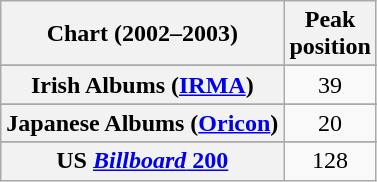<table class="wikitable sortable plainrowheaders" style="text-align:center">
<tr>
<th scope="col">Chart (2002–2003)</th>
<th scope="col">Peak<br>position</th>
</tr>
<tr>
</tr>
<tr>
</tr>
<tr>
<th scope="row">Irish Albums (<a href='#'>IRMA</a>)</th>
<td>39</td>
</tr>
<tr>
</tr>
<tr>
<th scope="row">Japanese Albums (<a href='#'>Oricon</a>)</th>
<td>20</td>
</tr>
<tr>
</tr>
<tr>
<th scope="row">US <a href='#'><em>Billboard</em> 200</a></th>
<td>128</td>
</tr>
</table>
